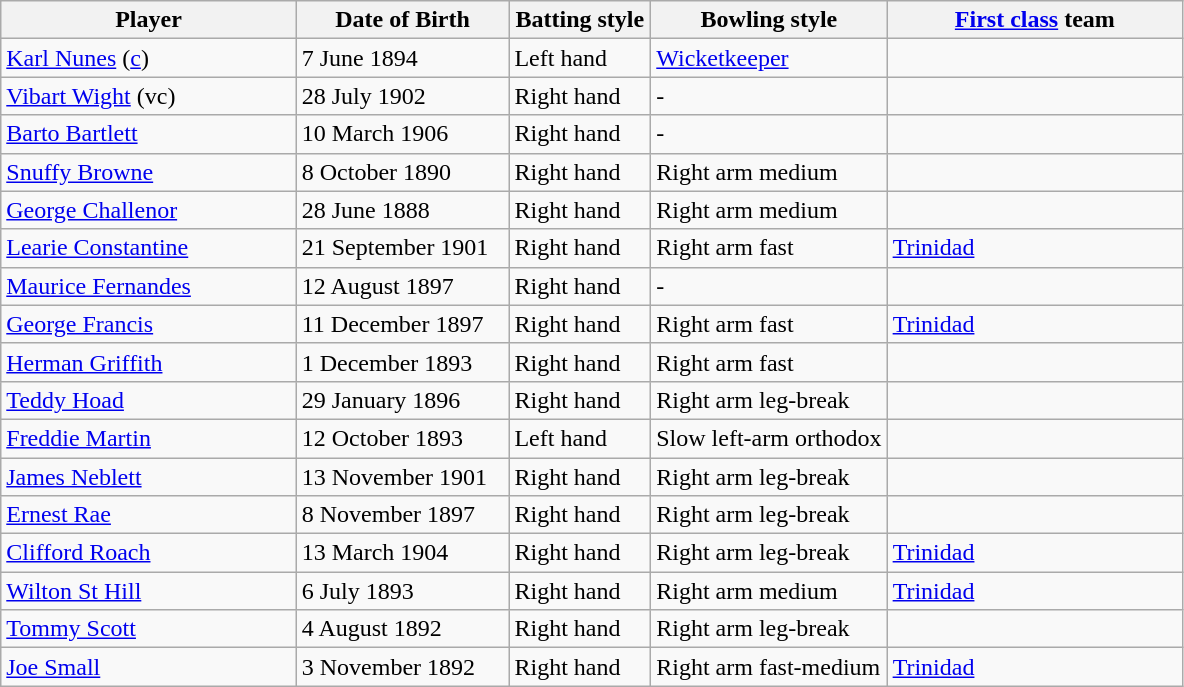<table class="wikitable">
<tr>
<th width="25%">Player</th>
<th width="18%">Date of Birth</th>
<th width="12%">Batting style</th>
<th width="20%">Bowling style</th>
<th width="25%"><a href='#'>First class</a> team</th>
</tr>
<tr>
<td><a href='#'>Karl Nunes</a> (<a href='#'>c</a>)</td>
<td>7 June 1894</td>
<td>Left hand</td>
<td><a href='#'>Wicketkeeper</a></td>
<td></td>
</tr>
<tr>
<td><a href='#'>Vibart Wight</a> (vc)</td>
<td>28 July 1902</td>
<td>Right hand</td>
<td>-</td>
<td></td>
</tr>
<tr>
<td><a href='#'>Barto Bartlett</a></td>
<td>10 March 1906</td>
<td>Right hand</td>
<td>-</td>
<td></td>
</tr>
<tr>
<td><a href='#'>Snuffy Browne</a></td>
<td>8 October 1890</td>
<td>Right hand</td>
<td>Right arm medium</td>
<td></td>
</tr>
<tr>
<td><a href='#'>George Challenor</a></td>
<td>28 June 1888</td>
<td>Right hand</td>
<td>Right arm medium</td>
<td></td>
</tr>
<tr>
<td><a href='#'>Learie Constantine</a></td>
<td>21 September 1901</td>
<td>Right hand</td>
<td>Right arm fast</td>
<td> <a href='#'>Trinidad</a></td>
</tr>
<tr>
<td><a href='#'>Maurice Fernandes</a></td>
<td>12 August 1897</td>
<td>Right hand</td>
<td>-</td>
<td></td>
</tr>
<tr>
<td><a href='#'>George Francis</a></td>
<td>11 December 1897</td>
<td>Right hand</td>
<td>Right arm fast</td>
<td> <a href='#'>Trinidad</a></td>
</tr>
<tr>
<td><a href='#'>Herman Griffith</a></td>
<td>1 December 1893</td>
<td>Right hand</td>
<td>Right arm fast</td>
<td></td>
</tr>
<tr>
<td><a href='#'>Teddy Hoad</a></td>
<td>29 January 1896</td>
<td>Right hand</td>
<td>Right arm leg-break</td>
<td></td>
</tr>
<tr>
<td><a href='#'>Freddie Martin</a></td>
<td>12 October 1893</td>
<td>Left hand</td>
<td>Slow left-arm orthodox</td>
<td></td>
</tr>
<tr>
<td><a href='#'>James Neblett</a></td>
<td>13 November 1901</td>
<td>Right hand</td>
<td>Right arm leg-break</td>
<td></td>
</tr>
<tr>
<td><a href='#'>Ernest Rae</a></td>
<td>8 November 1897</td>
<td>Right hand</td>
<td>Right arm leg-break</td>
<td></td>
</tr>
<tr>
<td><a href='#'>Clifford Roach</a></td>
<td>13 March 1904</td>
<td>Right hand</td>
<td>Right arm leg-break</td>
<td> <a href='#'>Trinidad</a></td>
</tr>
<tr>
<td><a href='#'>Wilton St Hill</a></td>
<td>6 July 1893</td>
<td>Right hand</td>
<td>Right arm medium</td>
<td> <a href='#'>Trinidad</a></td>
</tr>
<tr>
<td><a href='#'>Tommy Scott</a></td>
<td>4 August 1892</td>
<td>Right hand</td>
<td>Right arm leg-break</td>
<td></td>
</tr>
<tr>
<td><a href='#'>Joe Small</a></td>
<td>3 November 1892</td>
<td>Right hand</td>
<td>Right arm fast-medium</td>
<td> <a href='#'>Trinidad</a></td>
</tr>
</table>
